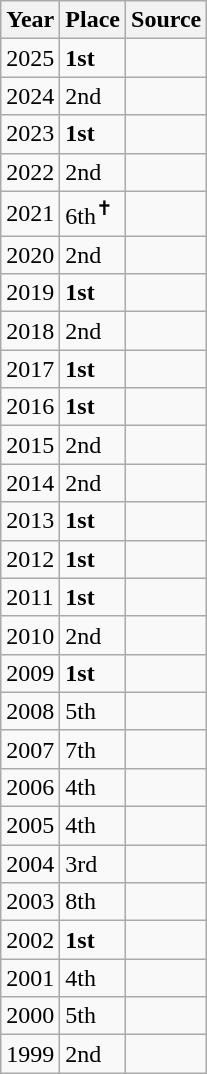<table class="wikitable">
<tr>
<th>Year</th>
<th>Place</th>
<th>Source</th>
</tr>
<tr>
<td>2025</td>
<td><strong>1st</strong></td>
<td></td>
</tr>
<tr>
<td>2024</td>
<td>2nd</td>
<td></td>
</tr>
<tr>
<td>2023</td>
<td><strong>1st</strong></td>
<td></td>
</tr>
<tr>
<td>2022</td>
<td>2nd</td>
<td></td>
</tr>
<tr>
<td>2021</td>
<td>6th<sup>✝</sup></td>
<td></td>
</tr>
<tr>
<td>2020</td>
<td>2nd</td>
<td></td>
</tr>
<tr>
<td>2019</td>
<td><strong>1st</strong></td>
<td></td>
</tr>
<tr>
<td>2018</td>
<td>2nd</td>
<td></td>
</tr>
<tr>
<td>2017</td>
<td><strong>1st</strong></td>
<td></td>
</tr>
<tr>
<td>2016</td>
<td><strong>1st</strong></td>
<td></td>
</tr>
<tr>
<td>2015</td>
<td>2nd</td>
<td></td>
</tr>
<tr>
<td>2014</td>
<td>2nd</td>
<td></td>
</tr>
<tr>
<td>2013</td>
<td><strong>1st</strong></td>
<td></td>
</tr>
<tr>
<td>2012</td>
<td><strong>1st</strong></td>
<td></td>
</tr>
<tr>
<td>2011</td>
<td><strong>1st</strong></td>
<td></td>
</tr>
<tr>
<td>2010</td>
<td>2nd</td>
<td></td>
</tr>
<tr>
<td>2009</td>
<td><strong>1st</strong></td>
<td></td>
</tr>
<tr>
<td>2008</td>
<td>5th</td>
<td></td>
</tr>
<tr>
<td>2007</td>
<td>7th</td>
<td></td>
</tr>
<tr>
<td>2006</td>
<td>4th</td>
<td></td>
</tr>
<tr>
<td>2005</td>
<td>4th</td>
<td></td>
</tr>
<tr>
<td>2004</td>
<td>3rd</td>
<td></td>
</tr>
<tr>
<td>2003</td>
<td>8th</td>
<td></td>
</tr>
<tr>
<td>2002</td>
<td><strong>1st</strong></td>
<td></td>
</tr>
<tr>
<td>2001</td>
<td>4th</td>
<td></td>
</tr>
<tr>
<td>2000</td>
<td>5th</td>
<td></td>
</tr>
<tr>
<td>1999</td>
<td>2nd</td>
<td></td>
</tr>
</table>
